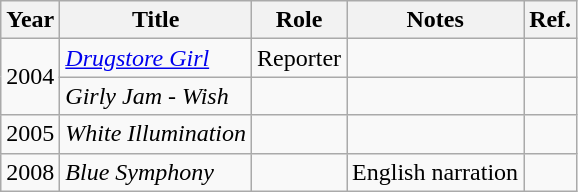<table class="wikitable">
<tr>
<th>Year</th>
<th>Title</th>
<th>Role</th>
<th>Notes</th>
<th>Ref.</th>
</tr>
<tr>
<td rowspan="2">2004</td>
<td><em><a href='#'>Drugstore Girl</a></em></td>
<td>Reporter</td>
<td></td>
<td></td>
</tr>
<tr>
<td><em>Girly Jam - Wish</em></td>
<td></td>
<td></td>
<td></td>
</tr>
<tr>
<td>2005</td>
<td><em>White Illumination</em></td>
<td></td>
<td></td>
<td></td>
</tr>
<tr>
<td>2008</td>
<td><em>Blue Symphony</em></td>
<td></td>
<td>English narration</td>
<td></td>
</tr>
</table>
